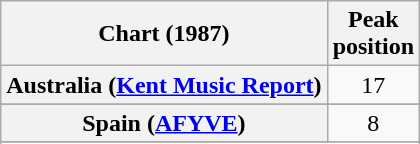<table class="wikitable plainrowheaders sortable">
<tr>
<th>Chart (1987)</th>
<th>Peak<br>position</th>
</tr>
<tr>
<th scope="row">Australia (<a href='#'>Kent Music Report</a>)</th>
<td style="text-align:center;">17</td>
</tr>
<tr>
</tr>
<tr>
</tr>
<tr>
</tr>
<tr>
</tr>
<tr>
<th scope="row">Spain (<a href='#'>AFYVE</a>)</th>
<td align="center">8</td>
</tr>
<tr>
</tr>
<tr>
</tr>
<tr>
</tr>
</table>
